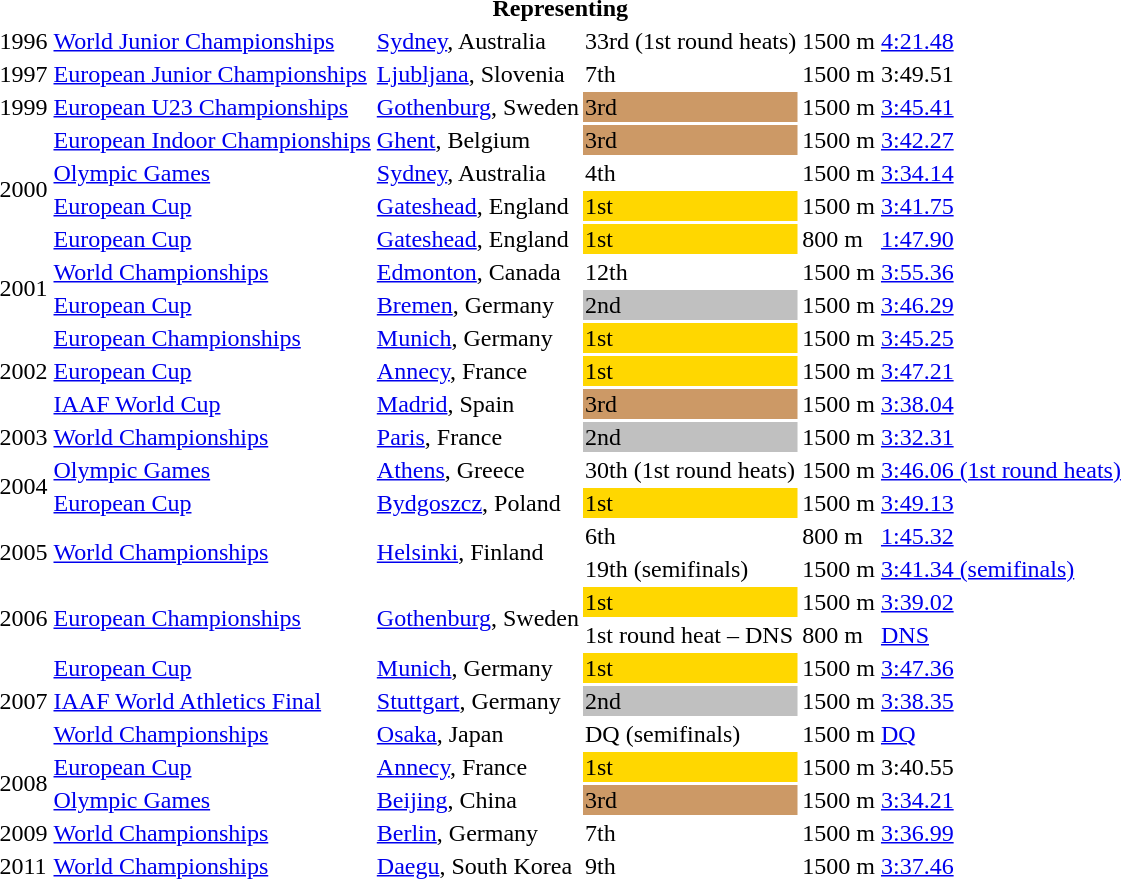<table>
<tr>
<th colspan="6">Representing </th>
</tr>
<tr>
<td>1996</td>
<td><a href='#'>World Junior Championships</a></td>
<td><a href='#'>Sydney</a>, Australia</td>
<td>33rd (1st round heats)</td>
<td>1500 m</td>
<td><a href='#'>4:21.48</a></td>
</tr>
<tr>
<td>1997</td>
<td><a href='#'>European Junior Championships</a></td>
<td><a href='#'>Ljubljana</a>, Slovenia</td>
<td>7th</td>
<td>1500 m</td>
<td>3:49.51</td>
</tr>
<tr>
<td>1999</td>
<td><a href='#'>European U23 Championships</a></td>
<td><a href='#'>Gothenburg</a>, Sweden</td>
<td bgcolor=cc9966>3rd</td>
<td>1500 m</td>
<td><a href='#'>3:45.41</a></td>
</tr>
<tr>
<td rowspan=4>2000</td>
<td><a href='#'>European Indoor Championships</a></td>
<td><a href='#'>Ghent</a>, Belgium</td>
<td bgcolor=cc9966>3rd</td>
<td>1500 m</td>
<td><a href='#'>3:42.27</a></td>
</tr>
<tr>
<td><a href='#'>Olympic Games</a></td>
<td><a href='#'>Sydney</a>, Australia</td>
<td>4th</td>
<td>1500 m</td>
<td><a href='#'>3:34.14</a></td>
</tr>
<tr>
<td><a href='#'>European Cup</a></td>
<td><a href='#'>Gateshead</a>, England</td>
<td bgcolor=gold>1st</td>
<td>1500 m</td>
<td><a href='#'>3:41.75</a></td>
</tr>
<tr>
<td><a href='#'>European Cup</a></td>
<td><a href='#'>Gateshead</a>, England</td>
<td bgcolor=gold>1st</td>
<td>800 m</td>
<td><a href='#'>1:47.90</a></td>
</tr>
<tr>
<td rowspan=2>2001</td>
<td><a href='#'>World Championships</a></td>
<td><a href='#'>Edmonton</a>, Canada</td>
<td>12th</td>
<td>1500 m</td>
<td><a href='#'>3:55.36</a></td>
</tr>
<tr>
<td><a href='#'>European Cup</a></td>
<td><a href='#'>Bremen</a>, Germany</td>
<td bgcolor=silver>2nd</td>
<td>1500 m</td>
<td><a href='#'>3:46.29</a></td>
</tr>
<tr>
<td rowspan=3>2002</td>
<td><a href='#'>European Championships</a></td>
<td><a href='#'>Munich</a>, Germany</td>
<td bgcolor=gold>1st</td>
<td>1500 m</td>
<td><a href='#'>3:45.25</a></td>
</tr>
<tr>
<td><a href='#'>European Cup</a></td>
<td><a href='#'>Annecy</a>, France</td>
<td bgcolor=gold>1st</td>
<td>1500 m</td>
<td><a href='#'>3:47.21</a></td>
</tr>
<tr>
<td><a href='#'>IAAF World Cup</a></td>
<td><a href='#'>Madrid</a>, Spain</td>
<td bgcolor=cc9966>3rd</td>
<td>1500 m</td>
<td><a href='#'>3:38.04</a></td>
</tr>
<tr>
<td>2003</td>
<td><a href='#'>World Championships</a></td>
<td><a href='#'>Paris</a>, France</td>
<td bgcolor=silver>2nd</td>
<td>1500 m</td>
<td><a href='#'>3:32.31</a></td>
</tr>
<tr>
<td rowspan=2>2004</td>
<td><a href='#'>Olympic Games</a></td>
<td><a href='#'>Athens</a>, Greece</td>
<td>30th (1st round heats)</td>
<td>1500 m</td>
<td><a href='#'>3:46.06 (1st round heats)</a></td>
</tr>
<tr>
<td><a href='#'>European Cup</a></td>
<td><a href='#'>Bydgoszcz</a>, Poland</td>
<td bgcolor=gold>1st</td>
<td>1500 m</td>
<td><a href='#'>3:49.13</a></td>
</tr>
<tr>
<td rowspan=2>2005</td>
<td rowspan=2><a href='#'>World Championships</a></td>
<td rowspan=2><a href='#'>Helsinki</a>, Finland</td>
<td>6th</td>
<td>800 m</td>
<td><a href='#'>1:45.32</a></td>
</tr>
<tr>
<td>19th (semifinals)</td>
<td>1500 m</td>
<td><a href='#'>3:41.34 (semifinals)</a></td>
</tr>
<tr>
<td rowspan=2>2006</td>
<td rowspan=2><a href='#'>European Championships</a></td>
<td rowspan=2><a href='#'>Gothenburg</a>, Sweden</td>
<td bgcolor=gold>1st</td>
<td>1500 m</td>
<td><a href='#'>3:39.02</a></td>
</tr>
<tr>
<td>1st round heat – DNS</td>
<td>800 m</td>
<td><a href='#'>DNS</a></td>
</tr>
<tr>
<td rowspan=3>2007</td>
<td><a href='#'>European Cup</a></td>
<td><a href='#'>Munich</a>, Germany</td>
<td bgcolor=gold>1st</td>
<td>1500 m</td>
<td><a href='#'>3:47.36</a></td>
</tr>
<tr>
<td><a href='#'>IAAF World Athletics Final</a></td>
<td><a href='#'>Stuttgart</a>, Germany</td>
<td bgcolor=silver>2nd</td>
<td>1500 m</td>
<td><a href='#'>3:38.35</a></td>
</tr>
<tr>
<td><a href='#'>World Championships</a></td>
<td><a href='#'>Osaka</a>, Japan</td>
<td>DQ (semifinals)</td>
<td>1500 m</td>
<td><a href='#'>DQ</a></td>
</tr>
<tr>
<td rowspan=2>2008</td>
<td><a href='#'>European Cup</a></td>
<td><a href='#'>Annecy</a>, France</td>
<td bgcolor=gold>1st</td>
<td>1500 m</td>
<td>3:40.55</td>
</tr>
<tr>
<td><a href='#'>Olympic Games</a></td>
<td><a href='#'>Beijing</a>, China</td>
<td bgcolor=cc9966>3rd</td>
<td>1500 m</td>
<td><a href='#'>3:34.21</a></td>
</tr>
<tr>
<td>2009</td>
<td><a href='#'>World Championships</a></td>
<td><a href='#'>Berlin</a>, Germany</td>
<td>7th</td>
<td>1500 m</td>
<td><a href='#'>3:36.99</a></td>
</tr>
<tr>
<td>2011</td>
<td><a href='#'>World Championships</a></td>
<td><a href='#'>Daegu</a>, South Korea</td>
<td>9th</td>
<td>1500 m</td>
<td><a href='#'>3:37.46</a></td>
</tr>
</table>
